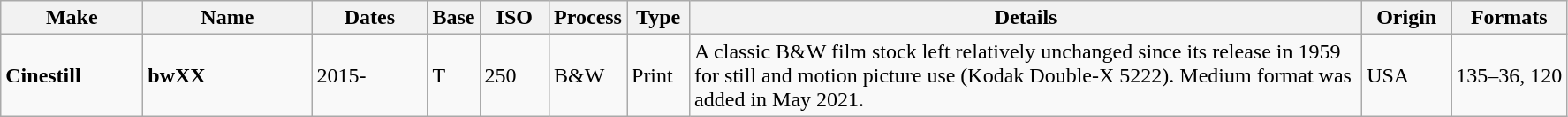<table class="wikitable">
<tr>
<th scope="col" style="width: 100px;">Make</th>
<th scope="col" style="width: 120px;">Name</th>
<th scope="col" style="width: 80px;">Dates</th>
<th scope="col" style="width: 30px;">Base</th>
<th scope="col" style="width: 45px;">ISO</th>
<th scope="col" style="width: 40px;">Process</th>
<th scope="col" style="width: 40px;">Type</th>
<th scope="col" style="width: 500px;">Details</th>
<th scope="col" style="width: 60px;">Origin</th>
<th scope="col" style="width: 80px;">Formats</th>
</tr>
<tr>
<td><strong>Cinestill</strong></td>
<td><strong>bwXX</strong></td>
<td>2015-</td>
<td>T</td>
<td>250</td>
<td>B&W</td>
<td>Print</td>
<td>A classic B&W film stock left relatively unchanged since its release in 1959 for still and motion picture use (Kodak Double-X 5222). Medium format was added in May 2021.</td>
<td>USA</td>
<td>135–36, 120</td>
</tr>
</table>
